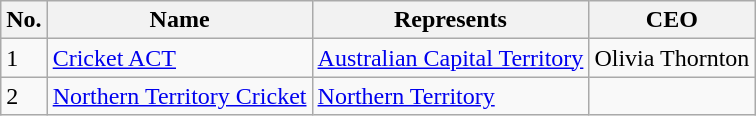<table class="wikitable sortable">
<tr>
<th>No.</th>
<th>Name</th>
<th>Represents</th>
<th>CEO</th>
</tr>
<tr>
<td>1</td>
<td><a href='#'>Cricket ACT</a></td>
<td><a href='#'>Australian Capital Territory</a></td>
<td>Olivia Thornton</td>
</tr>
<tr>
<td>2</td>
<td><a href='#'>Northern Territory Cricket</a></td>
<td><a href='#'>Northern Territory</a></td>
<td></td>
</tr>
</table>
